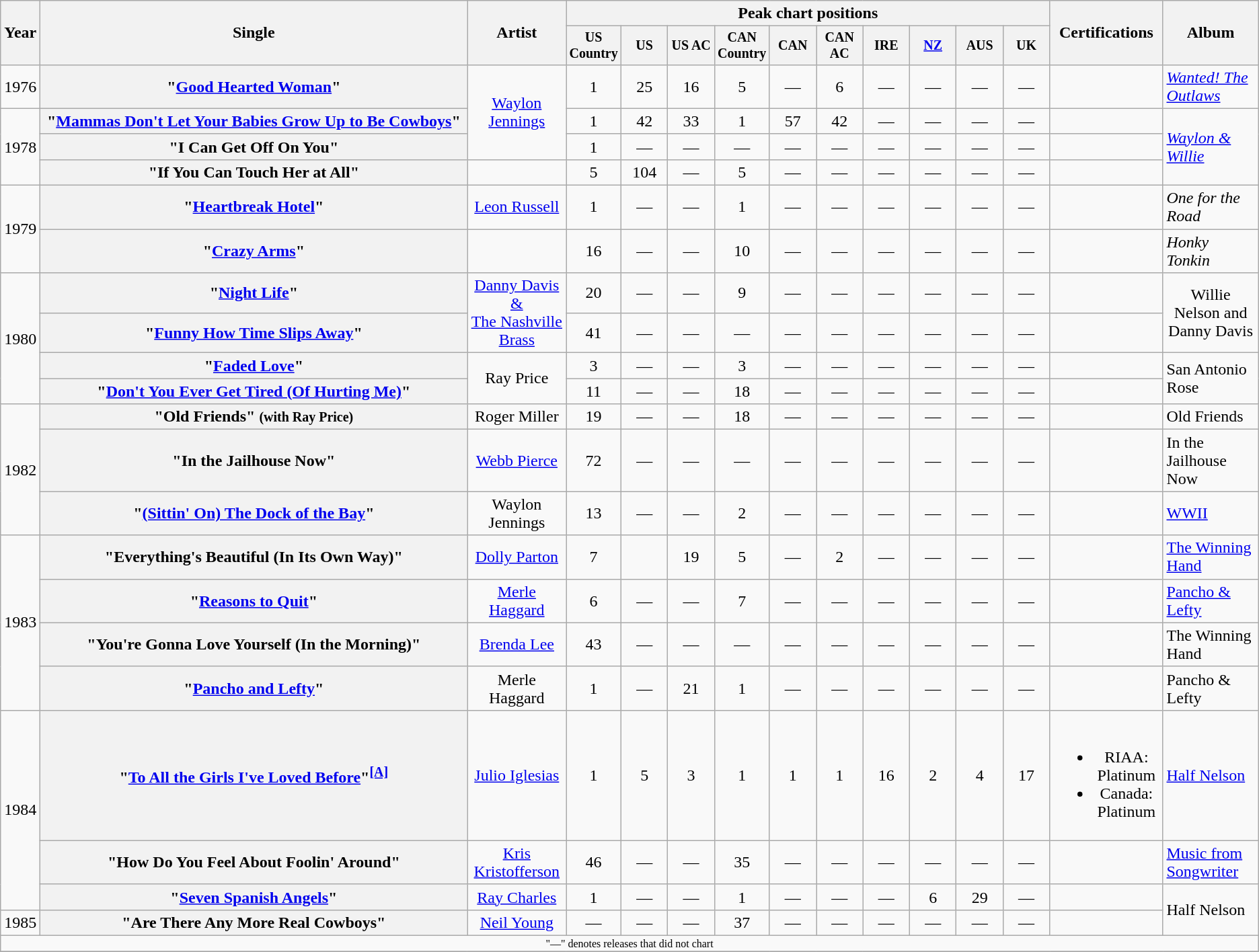<table class="wikitable plainrowheaders" style="text-align:center;">
<tr>
<th rowspan="2">Year</th>
<th rowspan="2" style="width:26em;">Single</th>
<th rowspan="2">Artist</th>
<th colspan="10">Peak chart positions</th>
<th rowspan="2">Certifications</th>
<th rowspan="2">Album</th>
</tr>
<tr style="font-size:smaller;">
<th width="40">US Country<br></th>
<th width="40">US</th>
<th width="40">US AC</th>
<th width="40">CAN Country</th>
<th width="40">CAN</th>
<th width="40">CAN AC</th>
<th width="40">IRE</th>
<th width="40"><a href='#'>NZ</a></th>
<th width="40">AUS</th>
<th width="40">UK</th>
</tr>
<tr>
<td>1976</td>
<th scope="row">"<a href='#'>Good Hearted Woman</a>"</th>
<td rowspan="3"><a href='#'>Waylon Jennings</a></td>
<td>1</td>
<td>25</td>
<td>16</td>
<td>5</td>
<td>—</td>
<td>6</td>
<td>—</td>
<td>—</td>
<td>—</td>
<td>—</td>
<td></td>
<td align="left"><em><a href='#'>Wanted! The Outlaws</a></em></td>
</tr>
<tr>
<td rowspan="3">1978</td>
<th scope="row">"<a href='#'>Mammas Don't Let Your Babies Grow Up to Be Cowboys</a>"</th>
<td>1</td>
<td>42</td>
<td>33</td>
<td>1</td>
<td>57</td>
<td>42</td>
<td>—</td>
<td>—</td>
<td>—</td>
<td>—</td>
<td></td>
<td rowspan="3" align="left"><em><a href='#'>Waylon & Willie</a></em></td>
</tr>
<tr>
<th scope="row">"I Can Get Off On You"</th>
<td>1</td>
<td>—</td>
<td>—</td>
<td>—</td>
<td>—</td>
<td>—</td>
<td>—</td>
<td>—</td>
<td>—</td>
<td>—</td>
<td></td>
</tr>
<tr>
<th scope="row">"If You Can Touch Her at All"</th>
<td></td>
<td>5</td>
<td>104</td>
<td>—</td>
<td>5</td>
<td>—</td>
<td>—</td>
<td>—</td>
<td>—</td>
<td>—</td>
<td>—</td>
<td></td>
</tr>
<tr>
<td rowspan="2">1979</td>
<th scope="row">"<a href='#'>Heartbreak Hotel</a>"</th>
<td><a href='#'>Leon Russell</a></td>
<td>1</td>
<td>—</td>
<td>—</td>
<td>1</td>
<td>—</td>
<td>—</td>
<td>—</td>
<td>—</td>
<td>—</td>
<td>—</td>
<td></td>
<td align="left"><em>One for the Road</em></td>
</tr>
<tr>
<th scope="row">"<a href='#'>Crazy Arms</a>"</th>
<td></td>
<td>16</td>
<td>—</td>
<td>—</td>
<td>10</td>
<td>—</td>
<td>—</td>
<td>—</td>
<td>—</td>
<td>—</td>
<td>—</td>
<td></td>
<td align="left"><em>Honky Tonkin<strong></td>
</tr>
<tr>
<td rowspan="4">1980</td>
<th scope="row">"<a href='#'>Night Life</a>"</th>
<td rowspan="2"><a href='#'>Danny Davis &<br>The Nashville Brass</a></td>
<td>20</td>
<td>—</td>
<td>—</td>
<td>9</td>
<td>—</td>
<td>—</td>
<td>—</td>
<td>—</td>
<td>—</td>
<td>—</td>
<td></td>
<td rowspan="2"></em>Willie Nelson and Danny Davis<em></td>
</tr>
<tr>
<th scope="row">"<a href='#'>Funny How Time Slips Away</a>"</th>
<td>41</td>
<td>—</td>
<td>—</td>
<td>—</td>
<td>—</td>
<td>—</td>
<td>—</td>
<td>—</td>
<td>—</td>
<td>—</td>
<td></td>
</tr>
<tr>
<th scope="row">"<a href='#'>Faded Love</a>"</th>
<td rowspan="2">Ray Price</td>
<td>3</td>
<td>—</td>
<td>—</td>
<td>3</td>
<td>—</td>
<td>—</td>
<td>—</td>
<td>—</td>
<td>—</td>
<td>—</td>
<td></td>
<td rowspan="2" align="left"></em>San Antonio Rose<em></td>
</tr>
<tr>
<th scope="row">"<a href='#'>Don't You Ever Get Tired (Of Hurting Me)</a>"</th>
<td>11</td>
<td>—</td>
<td>—</td>
<td>18</td>
<td>—</td>
<td>—</td>
<td>—</td>
<td>—</td>
<td>—</td>
<td>—</td>
<td></td>
</tr>
<tr>
<td rowspan="3">1982</td>
<th scope="row">"Old Friends" <small>(with Ray Price)</small></th>
<td>Roger Miller</td>
<td>19</td>
<td>—</td>
<td>—</td>
<td>18</td>
<td>—</td>
<td>—</td>
<td>—</td>
<td>—</td>
<td>—</td>
<td>—</td>
<td></td>
<td align="left"></em>Old Friends<em></td>
</tr>
<tr>
<th scope="row">"In the Jailhouse Now"</th>
<td><a href='#'>Webb Pierce</a></td>
<td>72</td>
<td>—</td>
<td>—</td>
<td>—</td>
<td>—</td>
<td>—</td>
<td>—</td>
<td>—</td>
<td>—</td>
<td>—</td>
<td></td>
<td align="left"></em>In the Jailhouse Now<em></td>
</tr>
<tr>
<th scope="row">"<a href='#'>(Sittin' On) The Dock of the Bay</a>"</th>
<td>Waylon Jennings</td>
<td>13</td>
<td>—</td>
<td>—</td>
<td>2</td>
<td>—</td>
<td>—</td>
<td>—</td>
<td>—</td>
<td>—</td>
<td>—</td>
<td></td>
<td align="left"></em><a href='#'>WWII</a><em></td>
</tr>
<tr>
<td rowspan="4">1983</td>
<th scope="row">"Everything's Beautiful (In Its Own Way)"</th>
<td><a href='#'>Dolly Parton</a></td>
<td>7</td>
<td></td>
<td>19</td>
<td>5</td>
<td>—</td>
<td>2</td>
<td>—</td>
<td>—</td>
<td>—</td>
<td>—</td>
<td></td>
<td align="left"></em><a href='#'>The Winning Hand</a><em></td>
</tr>
<tr>
<th scope="row">"<a href='#'>Reasons to Quit</a>"</th>
<td><a href='#'>Merle Haggard</a></td>
<td>6</td>
<td>—</td>
<td>—</td>
<td>7</td>
<td>—</td>
<td>—</td>
<td>—</td>
<td>—</td>
<td>—</td>
<td>—</td>
<td></td>
<td align="left"></em><a href='#'>Pancho & Lefty</a><em></td>
</tr>
<tr>
<th scope="row">"You're Gonna Love Yourself (In the Morning)"</th>
<td><a href='#'>Brenda Lee</a></td>
<td>43</td>
<td>—</td>
<td>—</td>
<td>—</td>
<td>—</td>
<td>—</td>
<td>—</td>
<td>—</td>
<td>—</td>
<td>—</td>
<td></td>
<td align="left"></em>The Winning Hand<em></td>
</tr>
<tr>
<th scope="row">"<a href='#'>Pancho and Lefty</a>"</th>
<td>Merle Haggard</td>
<td>1</td>
<td>—</td>
<td>21</td>
<td>1</td>
<td>—</td>
<td>—</td>
<td>—</td>
<td>—</td>
<td>—</td>
<td>—</td>
<td></td>
<td align="left"></em>Pancho & Lefty<em></td>
</tr>
<tr>
<td rowspan="3">1984</td>
<th scope="row">"<a href='#'>To All the Girls I've Loved Before</a>"<sup><span></span><a href='#'></strong>[A]<strong></a></sup></th>
<td><a href='#'>Julio Iglesias</a></td>
<td>1</td>
<td>5</td>
<td>3</td>
<td>1</td>
<td>1</td>
<td>1</td>
<td>16</td>
<td>2</td>
<td>4</td>
<td>17</td>
<td><br><ul><li>RIAA: Platinum</li><li>Canada: Platinum</li></ul></td>
<td align="left"></em><a href='#'>Half Nelson</a><em></td>
</tr>
<tr>
<th scope="row">"How Do You Feel About Foolin' Around"</th>
<td><a href='#'>Kris Kristofferson</a></td>
<td>46</td>
<td>—</td>
<td>—</td>
<td>35</td>
<td>—</td>
<td>—</td>
<td>—</td>
<td>—</td>
<td>—</td>
<td>—</td>
<td></td>
<td align="left"></em><a href='#'>Music from Songwriter</a><em></td>
</tr>
<tr>
<th scope="row">"<a href='#'>Seven Spanish Angels</a>"</th>
<td><a href='#'>Ray Charles</a></td>
<td>1</td>
<td>—</td>
<td>—</td>
<td>1</td>
<td>—</td>
<td>—</td>
<td>—</td>
<td>6</td>
<td>29</td>
<td>—</td>
<td></td>
<td rowspan="2" align="left"></em>Half Nelson<em></td>
</tr>
<tr>
<td>1985</td>
<th scope="row">"Are There Any More Real Cowboys"</th>
<td><a href='#'>Neil Young</a></td>
<td>—</td>
<td>—</td>
<td>—</td>
<td>37</td>
<td>—</td>
<td>—</td>
<td>—</td>
<td>—</td>
<td>—</td>
<td>—</td>
<td></td>
</tr>
<tr>
<td colspan="15" style="font-size:8pt">"—" denotes releases that did not chart</td>
</tr>
<tr>
</tr>
</table>
